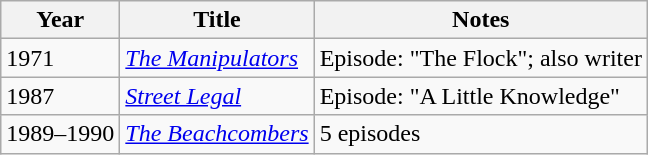<table class="wikitable sortable">
<tr>
<th>Year</th>
<th>Title</th>
<th>Notes</th>
</tr>
<tr>
<td>1971</td>
<td><em><a href='#'>The Manipulators</a></em></td>
<td>Episode: "The Flock"; also writer</td>
</tr>
<tr>
<td>1987</td>
<td><a href='#'><em>Street Legal</em></a></td>
<td>Episode: "A Little Knowledge"</td>
</tr>
<tr>
<td>1989–1990</td>
<td><em><a href='#'>The Beachcombers</a></em></td>
<td>5 episodes</td>
</tr>
</table>
